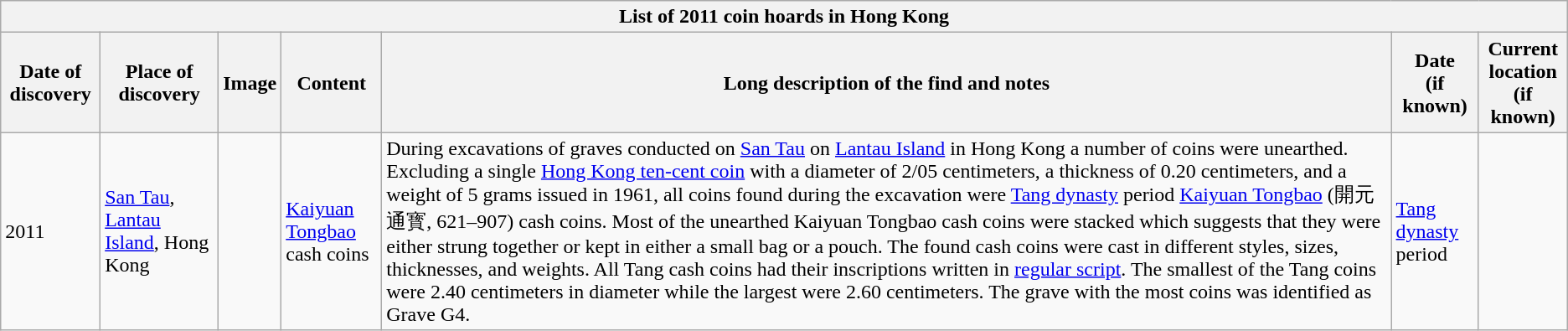<table class="wikitable" style="font-size: 100%">
<tr>
<th colspan=7>List of 2011 coin hoards in Hong Kong</th>
</tr>
<tr>
<th>Date of discovery</th>
<th>Place of discovery</th>
<th>Image</th>
<th>Content</th>
<th>Long description of the find and notes</th>
<th>Date<br>(if known)</th>
<th>Current location<br>(if known)</th>
</tr>
<tr>
<td>2011</td>
<td><a href='#'>San Tau</a>, <a href='#'>Lantau Island</a>, Hong Kong</td>
<td></td>
<td><a href='#'>Kaiyuan Tongbao</a> cash coins</td>
<td>During excavations of graves conducted on <a href='#'>San Tau</a> on <a href='#'>Lantau Island</a> in Hong Kong a number of coins were unearthed. Excluding a single <a href='#'>Hong Kong ten-cent coin</a> with a diameter of 2/05 centimeters, a thickness of 0.20 centimeters, and a weight of 5 grams issued in 1961, all coins found during the excavation were <a href='#'>Tang dynasty</a> period <a href='#'>Kaiyuan Tongbao</a> (開元通寳, 621–907) cash coins. Most of the unearthed Kaiyuan Tongbao cash coins were stacked which suggests that they were either strung together or kept in either a small bag or a pouch. The found cash coins were cast in different styles, sizes, thicknesses, and weights. All Tang cash coins had their inscriptions written in <a href='#'>regular script</a>. The smallest of the Tang coins were 2.40 centimeters in diameter while the largest were 2.60 centimeters. The grave with the most coins was identified as Grave G4.</td>
<td><a href='#'>Tang dynasty</a> period</td>
<td></td>
</tr>
</table>
